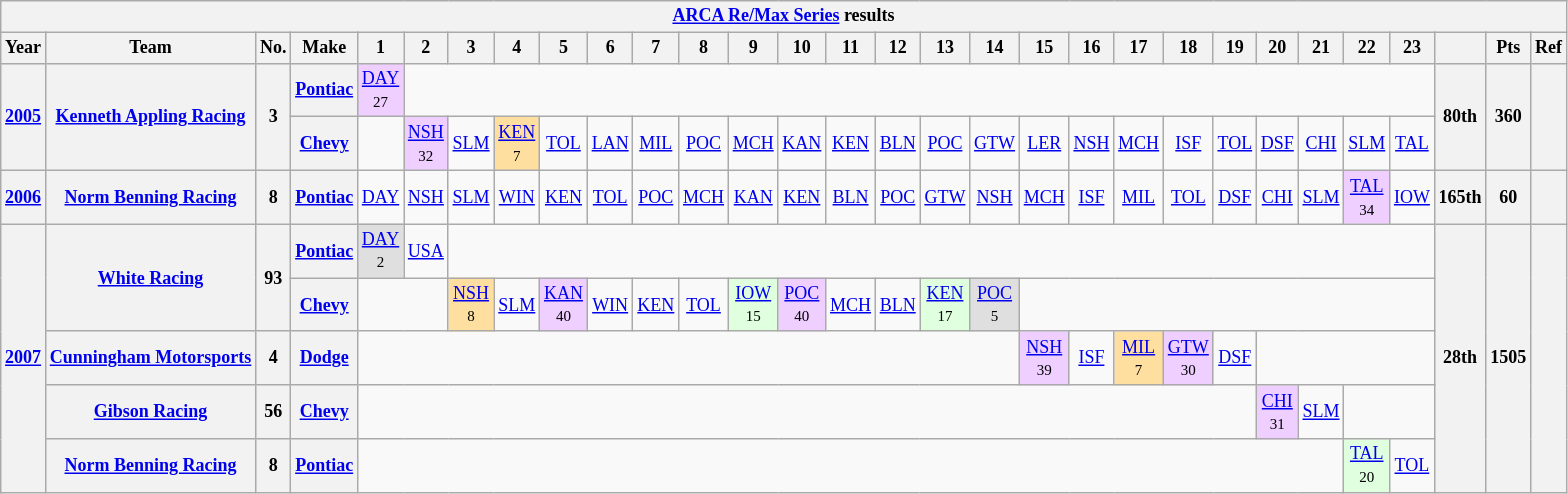<table class="wikitable" style="text-align:center; font-size:75%">
<tr>
<th colspan=45><a href='#'>ARCA Re/Max Series</a> results</th>
</tr>
<tr>
<th>Year</th>
<th>Team</th>
<th>No.</th>
<th>Make</th>
<th>1</th>
<th>2</th>
<th>3</th>
<th>4</th>
<th>5</th>
<th>6</th>
<th>7</th>
<th>8</th>
<th>9</th>
<th>10</th>
<th>11</th>
<th>12</th>
<th>13</th>
<th>14</th>
<th>15</th>
<th>16</th>
<th>17</th>
<th>18</th>
<th>19</th>
<th>20</th>
<th>21</th>
<th>22</th>
<th>23</th>
<th></th>
<th>Pts</th>
<th>Ref</th>
</tr>
<tr>
<th rowspan=2><a href='#'>2005</a></th>
<th rowspan=2><a href='#'>Kenneth Appling Racing</a></th>
<th rowspan=2>3</th>
<th><a href='#'>Pontiac</a></th>
<td style="background:#EFCFFF;"><a href='#'>DAY</a><br><small>27</small></td>
<td colspan=22></td>
<th rowspan=2>80th</th>
<th rowspan=2>360</th>
<th rowspan=2></th>
</tr>
<tr>
<th><a href='#'>Chevy</a></th>
<td></td>
<td style="background:#EFCFFF;"><a href='#'>NSH</a><br><small>32</small></td>
<td><a href='#'>SLM</a></td>
<td style="background:#FFDF9F;"><a href='#'>KEN</a><br><small>7</small></td>
<td><a href='#'>TOL</a></td>
<td><a href='#'>LAN</a></td>
<td><a href='#'>MIL</a></td>
<td><a href='#'>POC</a></td>
<td><a href='#'>MCH</a></td>
<td><a href='#'>KAN</a></td>
<td><a href='#'>KEN</a></td>
<td><a href='#'>BLN</a></td>
<td><a href='#'>POC</a></td>
<td><a href='#'>GTW</a></td>
<td><a href='#'>LER</a></td>
<td><a href='#'>NSH</a></td>
<td><a href='#'>MCH</a></td>
<td><a href='#'>ISF</a></td>
<td><a href='#'>TOL</a></td>
<td><a href='#'>DSF</a></td>
<td><a href='#'>CHI</a></td>
<td><a href='#'>SLM</a></td>
<td><a href='#'>TAL</a></td>
</tr>
<tr>
<th><a href='#'>2006</a></th>
<th><a href='#'>Norm Benning Racing</a></th>
<th>8</th>
<th><a href='#'>Pontiac</a></th>
<td><a href='#'>DAY</a></td>
<td><a href='#'>NSH</a></td>
<td><a href='#'>SLM</a></td>
<td><a href='#'>WIN</a></td>
<td><a href='#'>KEN</a></td>
<td><a href='#'>TOL</a></td>
<td><a href='#'>POC</a></td>
<td><a href='#'>MCH</a></td>
<td><a href='#'>KAN</a></td>
<td><a href='#'>KEN</a></td>
<td><a href='#'>BLN</a></td>
<td><a href='#'>POC</a></td>
<td><a href='#'>GTW</a></td>
<td><a href='#'>NSH</a></td>
<td><a href='#'>MCH</a></td>
<td><a href='#'>ISF</a></td>
<td><a href='#'>MIL</a></td>
<td><a href='#'>TOL</a></td>
<td><a href='#'>DSF</a></td>
<td><a href='#'>CHI</a></td>
<td><a href='#'>SLM</a></td>
<td style="background:#EFCFFF;"><a href='#'>TAL</a><br><small>34</small></td>
<td><a href='#'>IOW</a></td>
<th>165th</th>
<th>60</th>
<th></th>
</tr>
<tr>
<th rowspan=5><a href='#'>2007</a></th>
<th rowspan=2><a href='#'>White Racing</a></th>
<th rowspan=2>93</th>
<th><a href='#'>Pontiac</a></th>
<td style="background:#DFDFDF;"><a href='#'>DAY</a><br><small>2</small></td>
<td><a href='#'>USA</a></td>
<td colspan=21></td>
<th rowspan=5>28th</th>
<th rowspan=5>1505</th>
<th rowspan=5></th>
</tr>
<tr>
<th><a href='#'>Chevy</a></th>
<td colspan=2></td>
<td style="background:#FFDF9F;"><a href='#'>NSH</a><br><small>8</small></td>
<td><a href='#'>SLM</a></td>
<td style="background:#EFCFFF;"><a href='#'>KAN</a><br><small>40</small></td>
<td><a href='#'>WIN</a></td>
<td><a href='#'>KEN</a></td>
<td><a href='#'>TOL</a></td>
<td style="background:#DFFFDF;"><a href='#'>IOW</a><br><small>15</small></td>
<td style="background:#EFCFFF;"><a href='#'>POC</a><br><small>40</small></td>
<td><a href='#'>MCH</a></td>
<td><a href='#'>BLN</a></td>
<td style="background:#DFFFDF;"><a href='#'>KEN</a><br><small>17</small></td>
<td style="background:#DFDFDF;"><a href='#'>POC</a><br><small>5</small></td>
<td colspan=9></td>
</tr>
<tr>
<th><a href='#'>Cunningham Motorsports</a></th>
<th>4</th>
<th><a href='#'>Dodge</a></th>
<td colspan=14></td>
<td style="background:#EFCFFF;"><a href='#'>NSH</a><br><small>39</small></td>
<td><a href='#'>ISF</a></td>
<td style="background:#FFDF9F;"><a href='#'>MIL</a><br><small>7</small></td>
<td style="background:#EFCFFF;"><a href='#'>GTW</a><br><small>30</small></td>
<td><a href='#'>DSF</a></td>
<td colspan=4></td>
</tr>
<tr>
<th><a href='#'>Gibson Racing</a></th>
<th>56</th>
<th><a href='#'>Chevy</a></th>
<td colspan=19></td>
<td style="background:#EFCFFF;"><a href='#'>CHI</a><br><small>31</small></td>
<td><a href='#'>SLM</a></td>
<td colspan=2></td>
</tr>
<tr>
<th><a href='#'>Norm Benning Racing</a></th>
<th>8</th>
<th><a href='#'>Pontiac</a></th>
<td colspan=21></td>
<td style="background:#DFFFDF;"><a href='#'>TAL</a><br><small>20</small></td>
<td><a href='#'>TOL</a></td>
</tr>
</table>
